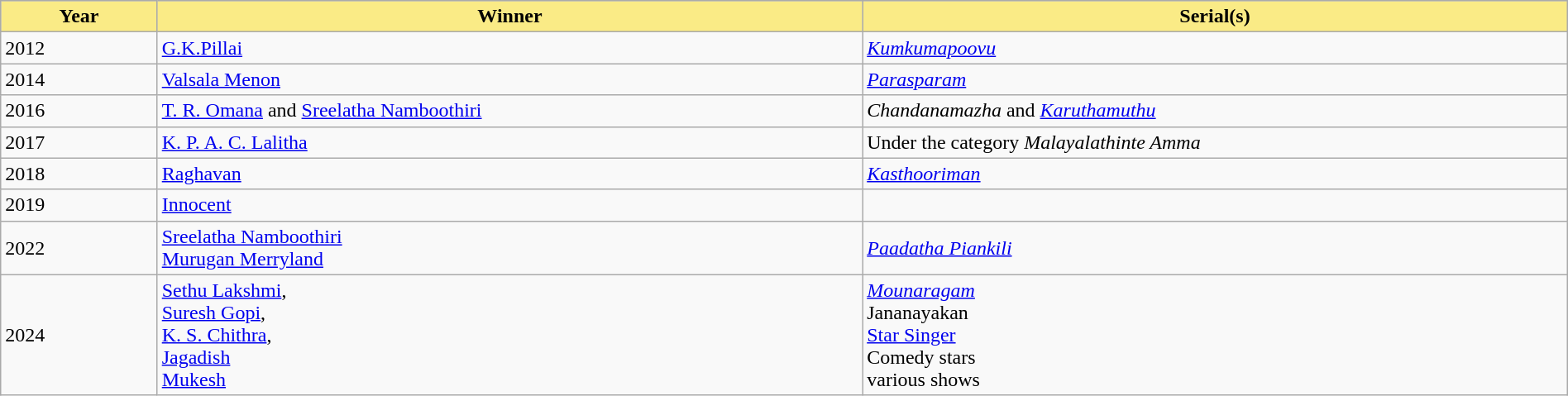<table class="wikitable" style="width:100%">
<tr bgcolor="#bebebe">
<th width="10%" style="background:#FAEB86">Year</th>
<th width="45%" style="background:#FAEB86">Winner</th>
<th width="45%" style="background:#FAEB86">Serial(s)</th>
</tr>
<tr>
<td>2012</td>
<td><a href='#'>G.K.Pillai</a></td>
<td><em><a href='#'>Kumkumapoovu</a></em></td>
</tr>
<tr>
<td>2014</td>
<td><a href='#'>Valsala Menon</a></td>
<td><em><a href='#'>Parasparam</a></em></td>
</tr>
<tr>
<td>2016</td>
<td><a href='#'>T. R. Omana</a> and <a href='#'>Sreelatha Namboothiri</a></td>
<td><em>Chandanamazha</em> and <em><a href='#'>Karuthamuthu</a></em></td>
</tr>
<tr>
<td>2017</td>
<td><a href='#'>K. P. A. C. Lalitha</a></td>
<td>Under the category <em>Malayalathinte Amma</em></td>
</tr>
<tr>
<td>2018</td>
<td><a href='#'>Raghavan</a></td>
<td><em><a href='#'>Kasthooriman</a></em></td>
</tr>
<tr>
<td>2019</td>
<td><a href='#'>Innocent</a></td>
<td></td>
</tr>
<tr>
<td>2022</td>
<td><a href='#'>Sreelatha Namboothiri</a><br><a href='#'>Murugan Merryland</a></td>
<td><em><a href='#'>Paadatha Piankili</a></em></td>
</tr>
<tr>
<td>2024</td>
<td><a href='#'>Sethu Lakshmi</a>,<br><a href='#'>Suresh Gopi</a>,<br><a href='#'>K. S. Chithra</a>,<br><a href='#'>Jagadish</a><br><a href='#'>Mukesh</a></td>
<td><em><a href='#'>Mounaragam</a></em><br>Jananayakan<br><a href='#'>Star Singer</a><br>Comedy stars<br>various shows</td>
</tr>
</table>
